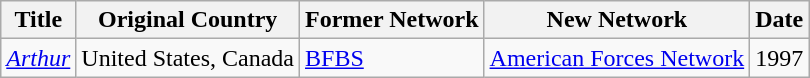<table class="wikitable">
<tr>
<th>Title</th>
<th>Original Country</th>
<th>Former Network</th>
<th>New Network</th>
<th>Date</th>
</tr>
<tr>
<td><em><a href='#'>Arthur</a></em></td>
<td> United States,  Canada</td>
<td><a href='#'>BFBS</a></td>
<td><a href='#'>American Forces Network</a></td>
<td>1997</td>
</tr>
</table>
